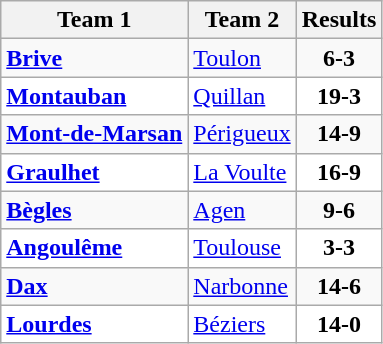<table class="wikitable">
<tr>
<th>Team 1</th>
<th>Team 2</th>
<th>Results</th>
</tr>
<tr>
<td><strong><a href='#'>Brive</a></strong></td>
<td><a href='#'>Toulon</a></td>
<td align="center"><strong>6-3</strong></td>
</tr>
<tr bgcolor="white">
<td><strong><a href='#'>Montauban</a></strong></td>
<td><a href='#'>Quillan</a></td>
<td align="center"><strong>19-3</strong></td>
</tr>
<tr>
<td><strong><a href='#'>Mont-de-Marsan</a></strong></td>
<td><a href='#'>Périgueux</a></td>
<td align="center"><strong>14-9</strong></td>
</tr>
<tr bgcolor="white">
<td><strong><a href='#'>Graulhet</a></strong></td>
<td><a href='#'>La Voulte</a></td>
<td align="center"><strong>16-9</strong></td>
</tr>
<tr>
<td><strong><a href='#'>Bègles</a></strong></td>
<td><a href='#'>Agen</a></td>
<td align="center"><strong>9-6</strong></td>
</tr>
<tr bgcolor="white">
<td><strong><a href='#'>Angoulême</a></strong></td>
<td><a href='#'>Toulouse</a></td>
<td align="center"><strong>3-3</strong></td>
</tr>
<tr>
<td><strong><a href='#'>Dax</a></strong></td>
<td><a href='#'>Narbonne</a></td>
<td align="center"><strong>14-6</strong></td>
</tr>
<tr bgcolor="white">
<td><strong><a href='#'>Lourdes</a></strong></td>
<td><a href='#'>Béziers</a></td>
<td align="center"><strong>14-0</strong></td>
</tr>
</table>
